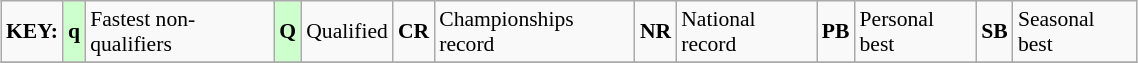<table class="wikitable" style="margin:0.5em auto; font-size:90%;position:relative;" width=60%>
<tr>
<td><strong>KEY:</strong></td>
<td bgcolor=ccffcc align=center><strong>q</strong></td>
<td>Fastest non-qualifiers</td>
<td bgcolor=ccffcc align=center><strong>Q</strong></td>
<td>Qualified</td>
<td align=center><strong>CR</strong></td>
<td>Championships record</td>
<td align=center><strong>NR</strong></td>
<td>National record</td>
<td align=center><strong>PB</strong></td>
<td>Personal best</td>
<td align=center><strong>SB</strong></td>
<td>Seasonal best</td>
</tr>
<tr>
</tr>
</table>
